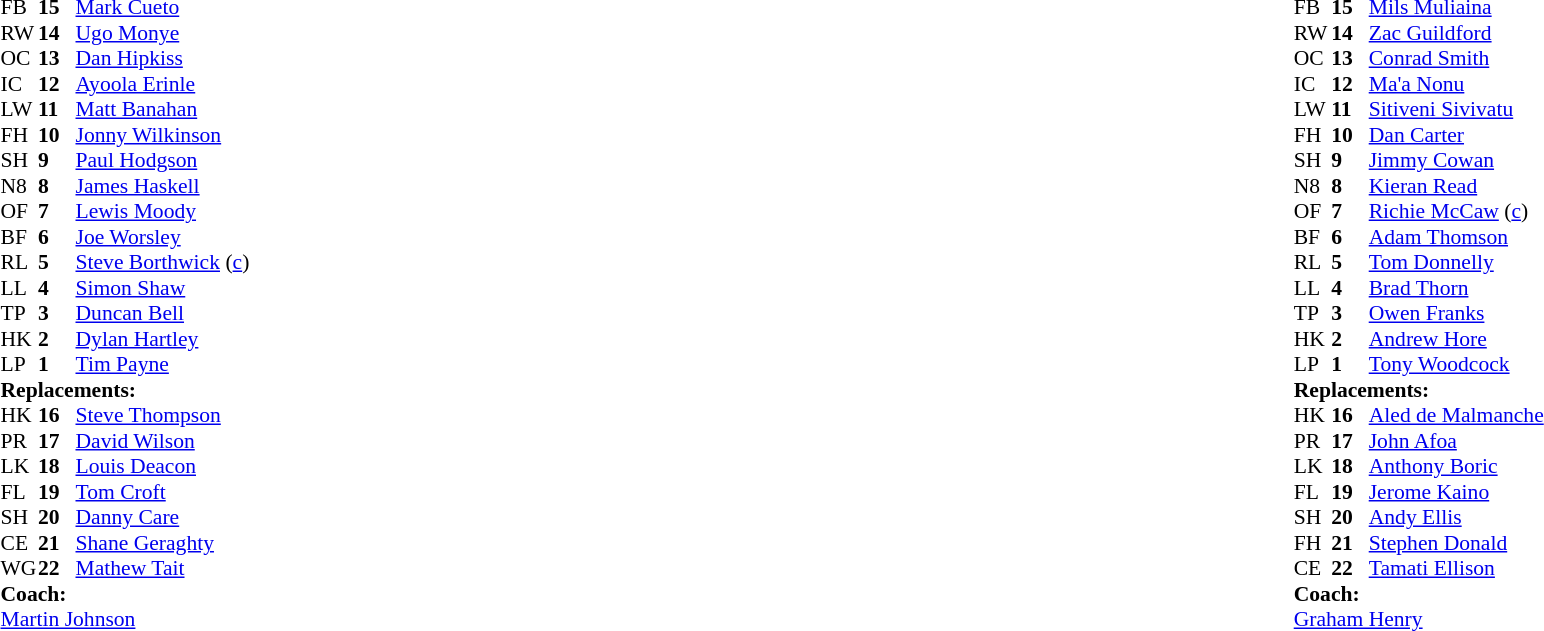<table style="width:100%;">
<tr>
<td style="vertical-align:top; width:50%;"><br><table style="font-size: 90%" cellspacing="0" cellpadding="0">
<tr>
<th width="25"></th>
<th width="25"></th>
</tr>
<tr>
<td>FB</td>
<td><strong>15</strong></td>
<td><a href='#'>Mark Cueto</a></td>
</tr>
<tr>
<td>RW</td>
<td><strong>14</strong></td>
<td><a href='#'>Ugo Monye</a></td>
</tr>
<tr>
<td>OC</td>
<td><strong>13</strong></td>
<td><a href='#'>Dan Hipkiss</a></td>
</tr>
<tr>
<td>IC</td>
<td><strong>12</strong></td>
<td><a href='#'>Ayoola Erinle</a></td>
<td></td>
<td></td>
</tr>
<tr>
<td>LW</td>
<td><strong>11</strong></td>
<td><a href='#'>Matt Banahan</a></td>
<td></td>
<td></td>
</tr>
<tr>
<td>FH</td>
<td><strong>10</strong></td>
<td><a href='#'>Jonny Wilkinson</a></td>
</tr>
<tr>
<td>SH</td>
<td><strong>9</strong></td>
<td><a href='#'>Paul Hodgson</a></td>
<td></td>
<td></td>
</tr>
<tr>
<td>N8</td>
<td><strong>8</strong></td>
<td><a href='#'>James Haskell</a></td>
</tr>
<tr>
<td>OF</td>
<td><strong>7</strong></td>
<td><a href='#'>Lewis Moody</a></td>
</tr>
<tr>
<td>BF</td>
<td><strong>6</strong></td>
<td><a href='#'>Joe Worsley</a></td>
<td></td>
<td></td>
</tr>
<tr>
<td>RL</td>
<td><strong>5</strong></td>
<td><a href='#'>Steve Borthwick</a> (<a href='#'>c</a>)</td>
</tr>
<tr>
<td>LL</td>
<td><strong>4</strong></td>
<td><a href='#'>Simon Shaw</a></td>
<td></td>
<td></td>
</tr>
<tr>
<td>TP</td>
<td><strong>3</strong></td>
<td><a href='#'>Duncan Bell</a></td>
<td></td>
<td></td>
</tr>
<tr>
<td>HK</td>
<td><strong>2</strong></td>
<td><a href='#'>Dylan Hartley</a></td>
<td></td>
<td></td>
</tr>
<tr>
<td>LP</td>
<td><strong>1</strong></td>
<td><a href='#'>Tim Payne</a></td>
</tr>
<tr>
<td colspan=3><strong>Replacements:</strong></td>
</tr>
<tr>
<td>HK</td>
<td><strong>16</strong></td>
<td><a href='#'>Steve Thompson</a></td>
<td></td>
<td></td>
</tr>
<tr>
<td>PR</td>
<td><strong>17</strong></td>
<td><a href='#'>David Wilson</a></td>
<td></td>
<td></td>
</tr>
<tr>
<td>LK</td>
<td><strong>18</strong></td>
<td><a href='#'>Louis Deacon</a></td>
<td></td>
<td></td>
</tr>
<tr>
<td>FL</td>
<td><strong>19</strong></td>
<td><a href='#'>Tom Croft</a></td>
<td></td>
<td></td>
</tr>
<tr>
<td>SH</td>
<td><strong>20</strong></td>
<td><a href='#'>Danny Care</a></td>
<td></td>
<td></td>
</tr>
<tr>
<td>CE</td>
<td><strong>21</strong></td>
<td><a href='#'>Shane Geraghty</a></td>
<td></td>
<td></td>
</tr>
<tr>
<td>WG</td>
<td><strong>22</strong></td>
<td><a href='#'>Mathew Tait</a></td>
<td></td>
<td></td>
</tr>
<tr>
<td colspan=3><strong>Coach:</strong></td>
</tr>
<tr>
<td colspan="4"> <a href='#'>Martin Johnson</a></td>
</tr>
</table>
</td>
<td style="vertical-align:top"></td>
<td style="vertical-align:top;width:50%"><br><table cellspacing="0" cellpadding="0" style="font-size:90%; margin:auto;">
<tr>
<th width="25"></th>
<th width="25"></th>
</tr>
<tr>
<td>FB</td>
<td><strong>15</strong></td>
<td><a href='#'>Mils Muliaina</a></td>
</tr>
<tr>
<td>RW</td>
<td><strong>14</strong></td>
<td><a href='#'>Zac Guildford</a></td>
</tr>
<tr>
<td>OC</td>
<td><strong>13</strong></td>
<td><a href='#'>Conrad Smith</a></td>
</tr>
<tr>
<td>IC</td>
<td><strong>12</strong></td>
<td><a href='#'>Ma'a Nonu</a></td>
</tr>
<tr>
<td>LW</td>
<td><strong>11</strong></td>
<td><a href='#'>Sitiveni Sivivatu</a></td>
</tr>
<tr>
<td>FH</td>
<td><strong>10</strong></td>
<td><a href='#'>Dan Carter</a></td>
</tr>
<tr>
<td>SH</td>
<td><strong>9</strong></td>
<td><a href='#'>Jimmy Cowan</a></td>
<td></td>
<td></td>
</tr>
<tr>
<td>N8</td>
<td><strong>8</strong></td>
<td><a href='#'>Kieran Read</a></td>
</tr>
<tr>
<td>OF</td>
<td><strong>7</strong></td>
<td><a href='#'>Richie McCaw</a> (<a href='#'>c</a>)</td>
</tr>
<tr>
<td>BF</td>
<td><strong>6</strong></td>
<td><a href='#'>Adam Thomson</a></td>
<td></td>
<td></td>
</tr>
<tr>
<td>RL</td>
<td><strong>5</strong></td>
<td><a href='#'>Tom Donnelly</a></td>
<td></td>
<td></td>
</tr>
<tr>
<td>LL</td>
<td><strong>4</strong></td>
<td><a href='#'>Brad Thorn</a></td>
</tr>
<tr>
<td>TP</td>
<td><strong>3</strong></td>
<td><a href='#'>Owen Franks</a></td>
<td></td>
<td></td>
</tr>
<tr>
<td>HK</td>
<td><strong>2</strong></td>
<td><a href='#'>Andrew Hore</a></td>
</tr>
<tr>
<td>LP</td>
<td><strong>1</strong></td>
<td><a href='#'>Tony Woodcock</a></td>
</tr>
<tr>
<td colspan=3><strong>Replacements:</strong></td>
</tr>
<tr>
<td>HK</td>
<td><strong>16</strong></td>
<td><a href='#'>Aled de Malmanche</a></td>
</tr>
<tr>
<td>PR</td>
<td><strong>17</strong></td>
<td><a href='#'>John Afoa</a></td>
<td></td>
<td></td>
</tr>
<tr>
<td>LK</td>
<td><strong>18</strong></td>
<td><a href='#'>Anthony Boric</a></td>
<td></td>
<td></td>
</tr>
<tr>
<td>FL</td>
<td><strong>19</strong></td>
<td><a href='#'>Jerome Kaino</a></td>
<td></td>
<td></td>
</tr>
<tr>
<td>SH</td>
<td><strong>20</strong></td>
<td><a href='#'>Andy Ellis</a></td>
<td></td>
<td></td>
</tr>
<tr>
<td>FH</td>
<td><strong>21</strong></td>
<td><a href='#'>Stephen Donald</a></td>
</tr>
<tr>
<td>CE</td>
<td><strong>22</strong></td>
<td><a href='#'>Tamati Ellison</a></td>
</tr>
<tr>
<td colspan=3><strong>Coach:</strong></td>
</tr>
<tr>
<td colspan="4"> <a href='#'>Graham Henry</a></td>
</tr>
</table>
</td>
</tr>
</table>
